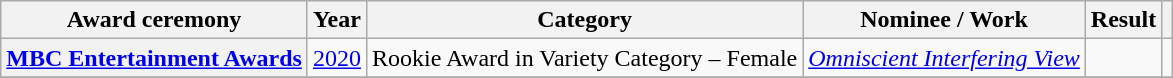<table class="wikitable plainrowheaders">
<tr>
<th scope="col">Award ceremony</th>
<th scope="col">Year</th>
<th scope="col">Category</th>
<th scope="col">Nominee / Work</th>
<th scope="col">Result</th>
<th scope="col"></th>
</tr>
<tr>
<th scope="row"><a href='#'>MBC Entertainment Awards</a></th>
<td style="text-align:center"><a href='#'>2020</a></td>
<td>Rookie Award in Variety Category – Female</td>
<td><em><a href='#'>Omniscient Interfering View</a></em></td>
<td></td>
<td style="text-align:center"></td>
</tr>
<tr>
</tr>
</table>
